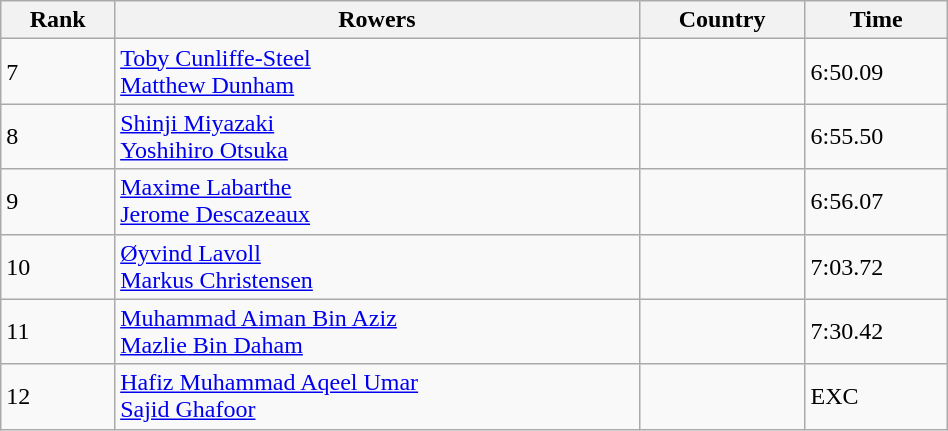<table class="wikitable" width=50%>
<tr>
<th>Rank</th>
<th>Rowers</th>
<th>Country</th>
<th>Time</th>
</tr>
<tr>
<td>7</td>
<td><a href='#'>Toby Cunliffe-Steel</a><br><a href='#'>Matthew Dunham</a></td>
<td></td>
<td>6:50.09</td>
</tr>
<tr>
<td>8</td>
<td><a href='#'>Shinji Miyazaki</a><br><a href='#'>Yoshihiro Otsuka</a></td>
<td></td>
<td>6:55.50</td>
</tr>
<tr>
<td>9</td>
<td><a href='#'>Maxime Labarthe</a><br><a href='#'>Jerome Descazeaux</a></td>
<td></td>
<td>6:56.07</td>
</tr>
<tr>
<td>10</td>
<td><a href='#'>Øyvind Lavoll</a><br><a href='#'>Markus Christensen</a></td>
<td></td>
<td>7:03.72</td>
</tr>
<tr>
<td>11</td>
<td><a href='#'>Muhammad Aiman Bin Aziz</a><br><a href='#'>Mazlie Bin Daham</a></td>
<td></td>
<td>7:30.42</td>
</tr>
<tr>
<td>12</td>
<td><a href='#'>Hafiz Muhammad Aqeel Umar</a><br><a href='#'>Sajid Ghafoor</a></td>
<td></td>
<td>EXC</td>
</tr>
</table>
